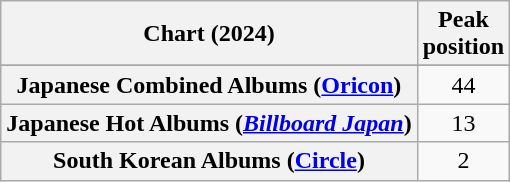<table class="wikitable sortable plainrowheaders" style="text-align:center;">
<tr>
<th scope="col">Chart (2024)</th>
<th scope="col">Peak<br>position</th>
</tr>
<tr>
</tr>
<tr>
<th scope="row">Japanese Combined Albums (<a href='#'>Oricon</a>)</th>
<td>44</td>
</tr>
<tr>
<th scope="row">Japanese Hot Albums (<em><a href='#'>Billboard Japan</a></em>)</th>
<td>13</td>
</tr>
<tr>
<th scope="row">South Korean Albums (<a href='#'>Circle</a>)</th>
<td>2</td>
</tr>
</table>
